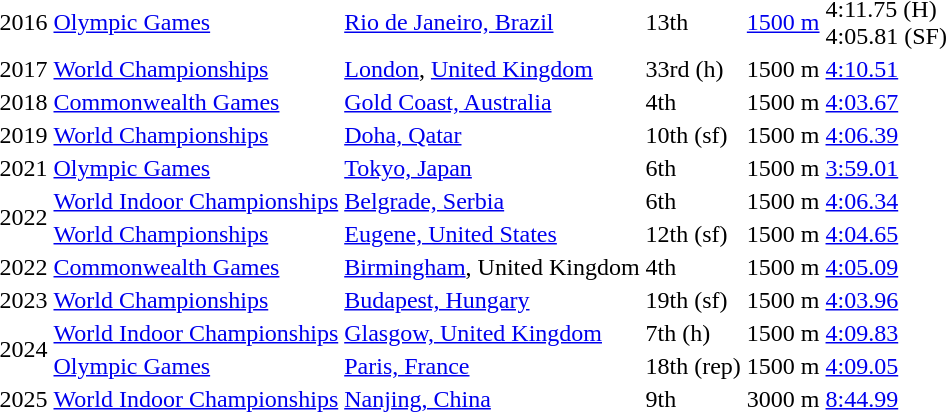<table>
<tr>
<td>2016</td>
<td><a href='#'>Olympic Games</a></td>
<td><a href='#'>Rio de Janeiro, Brazil</a></td>
<td>13th</td>
<td><a href='#'>1500 m</a></td>
<td>4:11.75 (H)<br>4:05.81 (SF)</td>
</tr>
<tr>
<td>2017</td>
<td><a href='#'>World Championships</a></td>
<td><a href='#'>London</a>, <a href='#'>United Kingdom</a></td>
<td>33rd (h)</td>
<td>1500 m</td>
<td><a href='#'>4:10.51</a></td>
</tr>
<tr>
<td>2018</td>
<td><a href='#'>Commonwealth Games</a></td>
<td><a href='#'>Gold Coast, Australia</a></td>
<td>4th</td>
<td>1500 m</td>
<td><a href='#'>4:03.67</a></td>
</tr>
<tr>
<td>2019</td>
<td><a href='#'>World Championships</a></td>
<td><a href='#'>Doha, Qatar</a></td>
<td>10th (sf)</td>
<td>1500 m</td>
<td><a href='#'>4:06.39</a></td>
</tr>
<tr>
<td>2021</td>
<td><a href='#'>Olympic Games</a></td>
<td><a href='#'>Tokyo, Japan</a></td>
<td>6th</td>
<td>1500 m</td>
<td><a href='#'>3:59.01</a></td>
</tr>
<tr>
<td rowspan=2>2022</td>
<td><a href='#'>World Indoor Championships</a></td>
<td><a href='#'>Belgrade, Serbia</a></td>
<td>6th</td>
<td>1500 m</td>
<td><a href='#'>4:06.34</a></td>
</tr>
<tr>
<td><a href='#'>World Championships</a></td>
<td><a href='#'>Eugene, United States</a></td>
<td>12th (sf)</td>
<td>1500 m</td>
<td><a href='#'>4:04.65</a></td>
</tr>
<tr>
<td>2022</td>
<td><a href='#'>Commonwealth Games</a></td>
<td><a href='#'>Birmingham</a>, United Kingdom</td>
<td>4th</td>
<td>1500 m</td>
<td><a href='#'>4:05.09</a></td>
</tr>
<tr>
<td>2023</td>
<td><a href='#'>World Championships</a></td>
<td><a href='#'>Budapest, Hungary</a></td>
<td>19th (sf)</td>
<td>1500 m</td>
<td><a href='#'>4:03.96</a></td>
</tr>
<tr>
<td rowspan=2>2024</td>
<td><a href='#'>World Indoor Championships</a></td>
<td><a href='#'>Glasgow, United Kingdom</a></td>
<td>7th (h)</td>
<td>1500 m</td>
<td><a href='#'>4:09.83</a></td>
</tr>
<tr>
<td><a href='#'>Olympic Games</a></td>
<td><a href='#'>Paris, France</a></td>
<td>18th (rep)</td>
<td>1500 m</td>
<td><a href='#'>4:09.05</a></td>
</tr>
<tr>
<td>2025</td>
<td><a href='#'>World Indoor Championships</a></td>
<td><a href='#'>Nanjing, China</a></td>
<td>9th</td>
<td>3000 m</td>
<td><a href='#'>8:44.99</a></td>
</tr>
</table>
